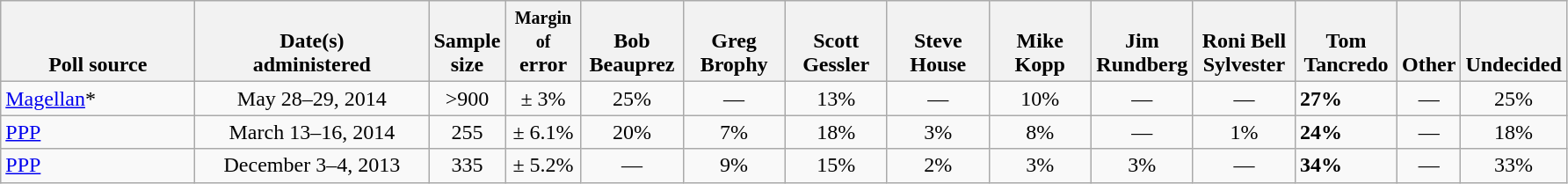<table class="wikitable">
<tr valign= bottom>
<th style="width:140px;">Poll source</th>
<th style="width:170px;">Date(s)<br>administered</th>
<th class=small>Sample<br>size</th>
<th style="width:50px;"><small>Margin of</small><br>error</th>
<th style="width:70px;">Bob<br>Beauprez</th>
<th style="width:70px;">Greg<br>Brophy</th>
<th style="width:70px;">Scott<br>Gessler</th>
<th style="width:70px;">Steve<br>House</th>
<th style="width:70px;">Mike<br>Kopp</th>
<th style="width:70px;">Jim<br>Rundberg</th>
<th style="width:70px;">Roni Bell<br>Sylvester</th>
<th style="width:70px;">Tom<br>Tancredo</th>
<th style="width:40px;">Other</th>
<th style="width:40px;">Undecided</th>
</tr>
<tr>
<td><a href='#'>Magellan</a>*</td>
<td align=center>May 28–29, 2014</td>
<td align=center>>900</td>
<td align=center>± 3%</td>
<td align=center>25%</td>
<td align=center>—</td>
<td align=center>13%</td>
<td align=center>—</td>
<td align=center>10%</td>
<td align=center>—</td>
<td align=center>—</td>
<td><strong>27%</strong></td>
<td align=center>—</td>
<td align=center>25%</td>
</tr>
<tr>
<td><a href='#'>PPP</a></td>
<td align=center>March 13–16, 2014</td>
<td align=center>255</td>
<td align=center>± 6.1%</td>
<td align=center>20%</td>
<td align=center>7%</td>
<td align=center>18%</td>
<td align=center>3%</td>
<td align=center>8%</td>
<td align=center>—</td>
<td align=center>1%</td>
<td><strong>24%</strong></td>
<td align=center>—</td>
<td align=center>18%</td>
</tr>
<tr>
<td><a href='#'>PPP</a></td>
<td align=center>December 3–4, 2013</td>
<td align=center>335</td>
<td align=center>± 5.2%</td>
<td align=center>—</td>
<td align=center>9%</td>
<td align=center>15%</td>
<td align=center>2%</td>
<td align=center>3%</td>
<td align=center>3%</td>
<td align=center>—</td>
<td><strong>34%</strong></td>
<td align=center>—</td>
<td align=center>33%</td>
</tr>
</table>
